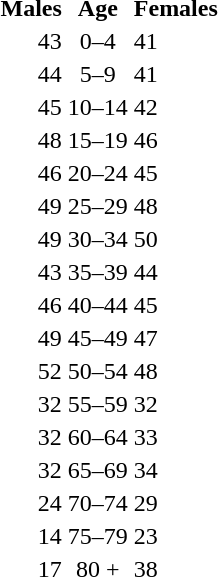<table>
<tr>
<th align=right>Males</th>
<th align=center>Age</th>
<th>Females</th>
</tr>
<tr>
<td align=right>43   </td>
<td align=center>0–4</td>
<td>   41</td>
</tr>
<tr>
<td align=right>44    </td>
<td align=center>5–9</td>
<td>   41</td>
</tr>
<tr>
<td align=right>45     </td>
<td align=center>10–14</td>
<td>    42</td>
</tr>
<tr>
<td align=right>48 </td>
<td align=center>15–19</td>
<td>    46</td>
</tr>
<tr>
<td align=right>46    </td>
<td align=center>20–24</td>
<td>     45</td>
</tr>
<tr>
<td align=right>49  </td>
<td align=center>25–29</td>
<td> 48</td>
</tr>
<tr>
<td align=right>49  </td>
<td align=center>30–34</td>
<td>  50</td>
</tr>
<tr>
<td align=right>43   </td>
<td align=center>35–39</td>
<td>    44</td>
</tr>
<tr>
<td align=right>46    </td>
<td align=center>40–44</td>
<td>     45</td>
</tr>
<tr>
<td align=right>49  </td>
<td align=center>45–49</td>
<td>     47</td>
</tr>
<tr>
<td align=right>52  </td>
<td align=center>50–54</td>
<td> 48</td>
</tr>
<tr>
<td align=right>32  </td>
<td align=center>55–59</td>
<td>  32</td>
</tr>
<tr>
<td align=right>32  </td>
<td align=center>60–64</td>
<td>   33</td>
</tr>
<tr>
<td align=right>32  </td>
<td align=center>65–69</td>
<td>   34</td>
</tr>
<tr>
<td align=right>24   </td>
<td align=center>70–74</td>
<td> 29</td>
</tr>
<tr>
<td align=right>14   </td>
<td align=center>75–79</td>
<td>    23</td>
</tr>
<tr>
<td align=right>17   </td>
<td align=center>80 +</td>
<td>  38</td>
</tr>
</table>
